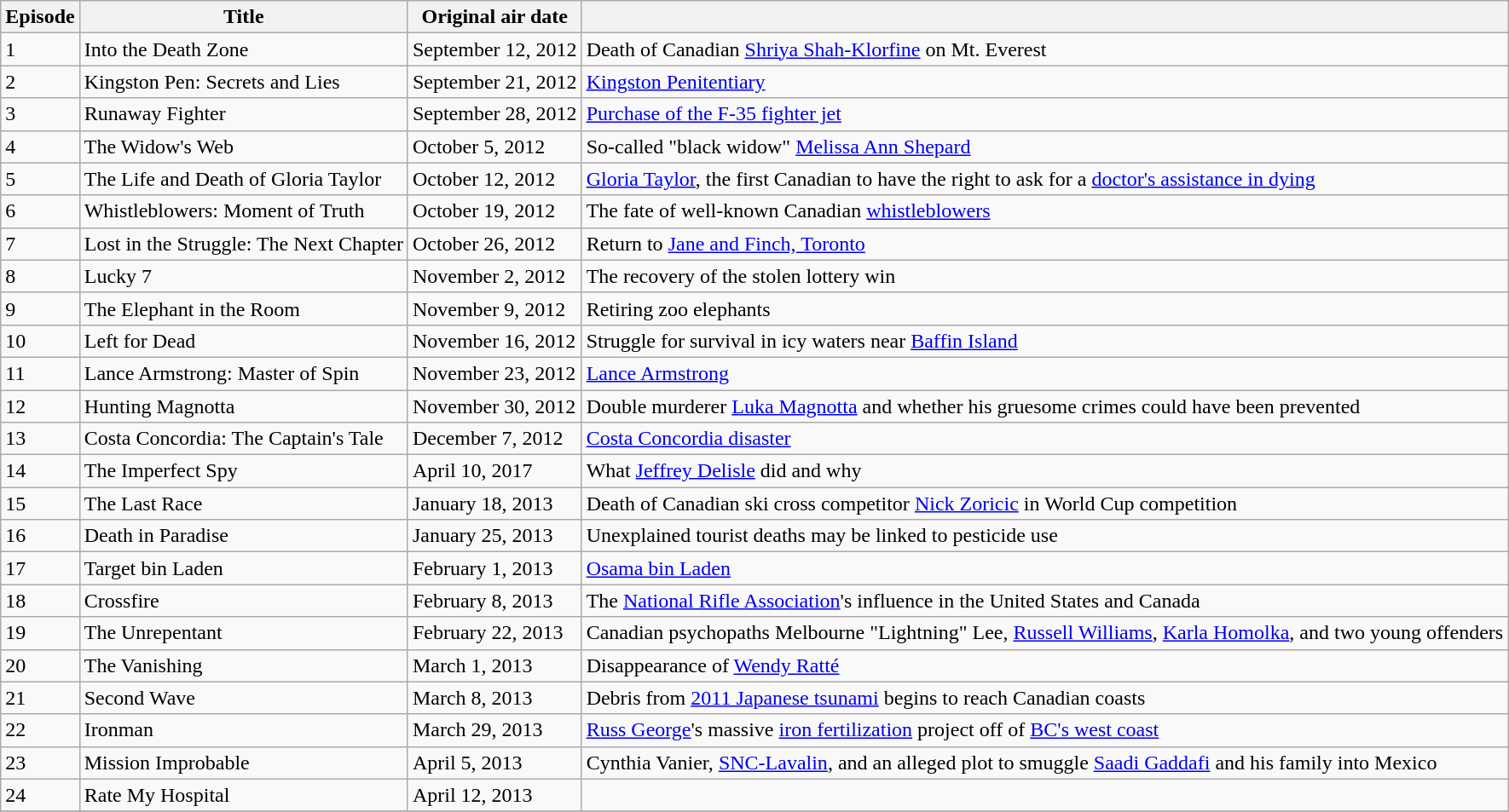<table class="wikitable">
<tr>
<th>Episode</th>
<th>Title</th>
<th>Original air date</th>
<th></th>
</tr>
<tr>
<td>1</td>
<td>Into the Death Zone</td>
<td>September 12, 2012</td>
<td>Death of Canadian <a href='#'>Shriya Shah-Klorfine</a> on Mt. Everest</td>
</tr>
<tr>
<td>2</td>
<td>Kingston Pen: Secrets and Lies</td>
<td>September 21, 2012</td>
<td><a href='#'>Kingston Penitentiary</a></td>
</tr>
<tr>
<td>3</td>
<td>Runaway Fighter</td>
<td>September 28, 2012</td>
<td><a href='#'>Purchase of the F-35 fighter jet</a></td>
</tr>
<tr>
<td>4</td>
<td>The Widow's Web</td>
<td>October 5, 2012</td>
<td>So-called "black widow" <a href='#'>Melissa Ann Shepard</a></td>
</tr>
<tr>
<td>5</td>
<td>The Life and Death of Gloria Taylor</td>
<td>October 12, 2012</td>
<td><a href='#'>Gloria Taylor</a>, the first Canadian to have the right to ask for a <a href='#'>doctor's assistance in dying</a></td>
</tr>
<tr>
<td>6</td>
<td>Whistleblowers: Moment of Truth</td>
<td>October 19, 2012</td>
<td>The fate of well-known Canadian <a href='#'>whistleblowers</a></td>
</tr>
<tr>
<td>7</td>
<td>Lost in the Struggle: The Next Chapter</td>
<td>October 26, 2012</td>
<td>Return to <a href='#'>Jane and Finch, Toronto</a></td>
</tr>
<tr>
<td>8</td>
<td>Lucky 7</td>
<td>November 2, 2012</td>
<td>The recovery of the stolen lottery win</td>
</tr>
<tr>
<td>9</td>
<td>The Elephant in the Room</td>
<td>November 9, 2012</td>
<td>Retiring zoo elephants</td>
</tr>
<tr>
<td>10</td>
<td>Left for Dead</td>
<td>November 16, 2012</td>
<td>Struggle for survival in icy waters near <a href='#'>Baffin Island</a></td>
</tr>
<tr>
<td>11</td>
<td>Lance Armstrong: Master of Spin</td>
<td>November 23, 2012</td>
<td><a href='#'>Lance Armstrong</a></td>
</tr>
<tr>
<td>12</td>
<td>Hunting Magnotta</td>
<td>November 30, 2012</td>
<td>Double murderer <a href='#'>Luka Magnotta</a> and whether his gruesome crimes could have been prevented</td>
</tr>
<tr>
<td>13</td>
<td>Costa Concordia: The Captain's Tale</td>
<td>December 7, 2012</td>
<td><a href='#'>Costa Concordia disaster</a></td>
</tr>
<tr>
<td>14</td>
<td>The Imperfect Spy</td>
<td>April 10, 2017</td>
<td>What <a href='#'>Jeffrey Delisle</a> did and why</td>
</tr>
<tr>
<td>15</td>
<td>The Last Race</td>
<td>January 18, 2013</td>
<td>Death of Canadian ski cross competitor <a href='#'>Nick Zoricic</a> in World Cup competition</td>
</tr>
<tr>
<td>16</td>
<td>Death in Paradise</td>
<td>January 25, 2013</td>
<td>Unexplained tourist deaths may be linked to pesticide use</td>
</tr>
<tr>
<td>17</td>
<td>Target bin Laden</td>
<td>February 1, 2013</td>
<td><a href='#'>Osama bin Laden</a></td>
</tr>
<tr>
<td>18</td>
<td>Crossfire</td>
<td>February 8, 2013</td>
<td>The <a href='#'>National Rifle Association</a>'s influence in the United States and Canada</td>
</tr>
<tr>
<td>19</td>
<td>The Unrepentant</td>
<td>February 22, 2013</td>
<td>Canadian psychopaths Melbourne "Lightning" Lee, <a href='#'>Russell Williams</a>, <a href='#'>Karla Homolka</a>, and two young offenders</td>
</tr>
<tr>
<td>20</td>
<td>The Vanishing</td>
<td>March 1, 2013</td>
<td>Disappearance of <a href='#'>Wendy Ratté</a></td>
</tr>
<tr>
<td>21</td>
<td>Second Wave</td>
<td>March 8, 2013</td>
<td>Debris from <a href='#'>2011 Japanese tsunami</a> begins to reach Canadian coasts</td>
</tr>
<tr>
<td>22</td>
<td>Ironman</td>
<td>March 29, 2013</td>
<td><a href='#'>Russ George</a>'s massive <a href='#'>iron fertilization</a> project off of <a href='#'>BC's west coast</a></td>
</tr>
<tr>
<td>23</td>
<td>Mission Improbable</td>
<td>April 5, 2013</td>
<td>Cynthia Vanier, <a href='#'>SNC-Lavalin</a>, and an alleged plot to smuggle <a href='#'>Saadi Gaddafi</a> and his family into Mexico</td>
</tr>
<tr>
<td>24</td>
<td>Rate My Hospital</td>
<td>April 12, 2013</td>
<td></td>
</tr>
<tr>
</tr>
</table>
